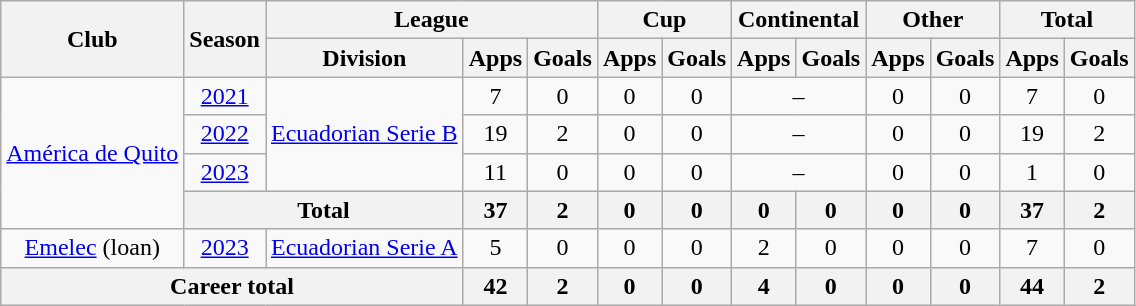<table class=wikitable style=text-align:center>
<tr>
<th rowspan="2">Club</th>
<th rowspan="2">Season</th>
<th colspan="3">League</th>
<th colspan="2">Cup</th>
<th colspan="2">Continental</th>
<th colspan="2">Other</th>
<th colspan="2">Total</th>
</tr>
<tr>
<th>Division</th>
<th>Apps</th>
<th>Goals</th>
<th>Apps</th>
<th>Goals</th>
<th>Apps</th>
<th>Goals</th>
<th>Apps</th>
<th>Goals</th>
<th>Apps</th>
<th>Goals</th>
</tr>
<tr>
<td rowspan="4"><a href='#'>América de Quito</a></td>
<td><a href='#'>2021</a></td>
<td rowspan="3"><a href='#'>Ecuadorian Serie B</a></td>
<td>7</td>
<td>0</td>
<td>0</td>
<td>0</td>
<td colspan="2">–</td>
<td>0</td>
<td>0</td>
<td>7</td>
<td>0</td>
</tr>
<tr>
<td><a href='#'>2022</a></td>
<td>19</td>
<td>2</td>
<td>0</td>
<td>0</td>
<td colspan="2">–</td>
<td>0</td>
<td>0</td>
<td>19</td>
<td>2</td>
</tr>
<tr>
<td><a href='#'>2023</a></td>
<td>11</td>
<td>0</td>
<td>0</td>
<td>0</td>
<td colspan="2">–</td>
<td>0</td>
<td>0</td>
<td>1</td>
<td>0</td>
</tr>
<tr>
<th colspan=2>Total</th>
<th>37</th>
<th>2</th>
<th>0</th>
<th>0</th>
<th>0</th>
<th>0</th>
<th>0</th>
<th>0</th>
<th>37</th>
<th>2</th>
</tr>
<tr>
<td><a href='#'>Emelec</a> (loan)</td>
<td><a href='#'>2023</a></td>
<td><a href='#'>Ecuadorian Serie A</a></td>
<td>5</td>
<td>0</td>
<td>0</td>
<td>0</td>
<td>2</td>
<td>0</td>
<td>0</td>
<td>0</td>
<td>7</td>
<td>0</td>
</tr>
<tr>
<th colspan=3>Career total</th>
<th>42</th>
<th>2</th>
<th>0</th>
<th>0</th>
<th>4</th>
<th>0</th>
<th>0</th>
<th>0</th>
<th>44</th>
<th>2</th>
</tr>
</table>
